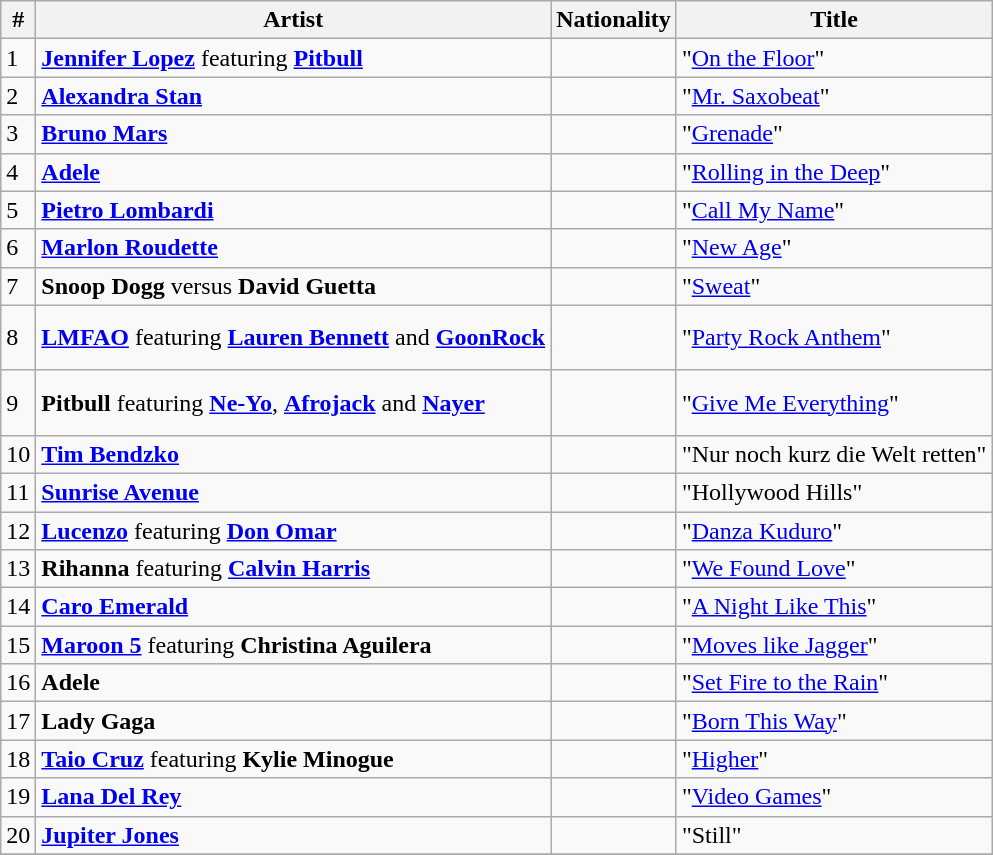<table class="wikitable sortable">
<tr>
<th>#</th>
<th>Artist</th>
<th>Nationality</th>
<th>Title</th>
</tr>
<tr>
<td>1</td>
<td><strong><a href='#'>Jennifer Lopez</a></strong> featuring <strong><a href='#'>Pitbull</a></strong></td>
<td></td>
<td>"<a href='#'>On the Floor</a>"</td>
</tr>
<tr>
<td>2</td>
<td><strong><a href='#'>Alexandra Stan</a></strong></td>
<td></td>
<td>"<a href='#'>Mr. Saxobeat</a>"</td>
</tr>
<tr>
<td>3</td>
<td><strong><a href='#'>Bruno Mars</a></strong></td>
<td></td>
<td>"<a href='#'>Grenade</a>"</td>
</tr>
<tr>
<td>4</td>
<td><strong><a href='#'>Adele</a></strong></td>
<td></td>
<td>"<a href='#'>Rolling in the Deep</a>"</td>
</tr>
<tr>
<td>5</td>
<td><strong><a href='#'>Pietro Lombardi</a></strong></td>
<td></td>
<td>"<a href='#'>Call My Name</a>"</td>
</tr>
<tr>
<td>6</td>
<td><strong><a href='#'>Marlon Roudette</a></strong></td>
<td></td>
<td>"<a href='#'>New Age</a>"</td>
</tr>
<tr>
<td>7</td>
<td><strong>Snoop Dogg</strong> versus <strong>David Guetta</strong></td>
<td><br></td>
<td>"<a href='#'>Sweat</a>"</td>
</tr>
<tr>
<td>8</td>
<td><strong><a href='#'>LMFAO</a></strong> featuring <strong><a href='#'>Lauren Bennett</a></strong> and <strong><a href='#'>GoonRock</a></strong></td>
<td><br><br></td>
<td>"<a href='#'>Party Rock Anthem</a>"</td>
</tr>
<tr>
<td>9</td>
<td><strong>Pitbull</strong> featuring <strong><a href='#'>Ne-Yo</a></strong>, <strong><a href='#'>Afrojack</a></strong> and <strong><a href='#'>Nayer</a></strong></td>
<td><br><br></td>
<td>"<a href='#'>Give Me Everything</a>"</td>
</tr>
<tr>
<td>10</td>
<td><strong><a href='#'>Tim Bendzko</a></strong></td>
<td></td>
<td>"Nur noch kurz die Welt retten"</td>
</tr>
<tr>
<td>11</td>
<td><strong><a href='#'>Sunrise Avenue</a></strong></td>
<td></td>
<td>"Hollywood Hills"</td>
</tr>
<tr>
<td>12</td>
<td><strong><a href='#'>Lucenzo</a></strong> featuring <strong><a href='#'>Don Omar</a></strong></td>
<td><br></td>
<td>"<a href='#'>Danza Kuduro</a>"</td>
</tr>
<tr>
<td>13</td>
<td><strong>Rihanna</strong> featuring <strong><a href='#'>Calvin Harris</a></strong></td>
<td><br></td>
<td>"<a href='#'>We Found Love</a>"</td>
</tr>
<tr>
<td>14</td>
<td><strong><a href='#'>Caro Emerald</a></strong></td>
<td></td>
<td>"<a href='#'>A Night Like This</a>"</td>
</tr>
<tr>
<td>15</td>
<td><strong><a href='#'>Maroon 5</a></strong> featuring <strong>Christina Aguilera</strong></td>
<td></td>
<td>"<a href='#'>Moves like Jagger</a>"</td>
</tr>
<tr>
<td>16</td>
<td><strong>Adele</strong></td>
<td></td>
<td>"<a href='#'>Set Fire to the Rain</a>"</td>
</tr>
<tr>
<td>17</td>
<td><strong>Lady Gaga</strong></td>
<td></td>
<td>"<a href='#'>Born This Way</a>"</td>
</tr>
<tr>
<td>18</td>
<td><strong><a href='#'>Taio Cruz</a></strong> featuring <strong>Kylie Minogue</strong></td>
<td><br></td>
<td>"<a href='#'>Higher</a>"</td>
</tr>
<tr>
<td>19</td>
<td><strong><a href='#'>Lana Del Rey</a></strong></td>
<td></td>
<td>"<a href='#'>Video Games</a>"</td>
</tr>
<tr>
<td>20</td>
<td><strong><a href='#'>Jupiter Jones</a></strong></td>
<td></td>
<td>"Still"</td>
</tr>
<tr>
</tr>
</table>
